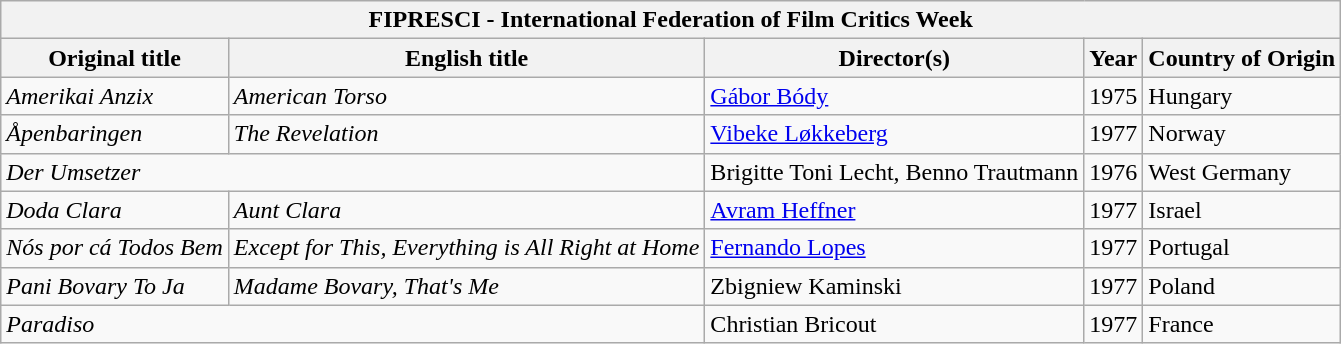<table class="wikitable">
<tr>
<th colspan="5"><strong>FIPRESCI - International Federation of Film Critics Week</strong></th>
</tr>
<tr>
<th>Original title</th>
<th>English title</th>
<th>Director(s)</th>
<th>Year</th>
<th>Country of Origin</th>
</tr>
<tr>
<td><em>Amerikai Anzix</em></td>
<td><em>American Torso</em></td>
<td><a href='#'>Gábor Bódy</a></td>
<td>1975</td>
<td>Hungary</td>
</tr>
<tr>
<td><em>Åpenbaringen</em></td>
<td><em>The Revelation</em></td>
<td><a href='#'>Vibeke Løkkeberg</a></td>
<td>1977</td>
<td>Norway</td>
</tr>
<tr>
<td colspan="2"><em>Der Umsetzer</em></td>
<td>Brigitte Toni Lecht, Benno Trautmann</td>
<td>1976</td>
<td>West Germany</td>
</tr>
<tr>
<td><em>Doda Clara</em></td>
<td><em>Aunt Clara</em></td>
<td><a href='#'>Avram Heffner</a></td>
<td>1977</td>
<td>Israel</td>
</tr>
<tr>
<td><em>Nós por cá Todos Bem</em></td>
<td><em>Except for This, Everything is All Right at Home</em></td>
<td><a href='#'>Fernando Lopes</a></td>
<td>1977</td>
<td>Portugal</td>
</tr>
<tr>
<td><em>Pani Bovary To Ja</em></td>
<td><em>Madame Bovary, That's Me</em></td>
<td>Zbigniew Kaminski</td>
<td>1977</td>
<td>Poland</td>
</tr>
<tr>
<td colspan="2"><em>Paradiso</em></td>
<td>Christian Bricout</td>
<td>1977</td>
<td>France</td>
</tr>
</table>
